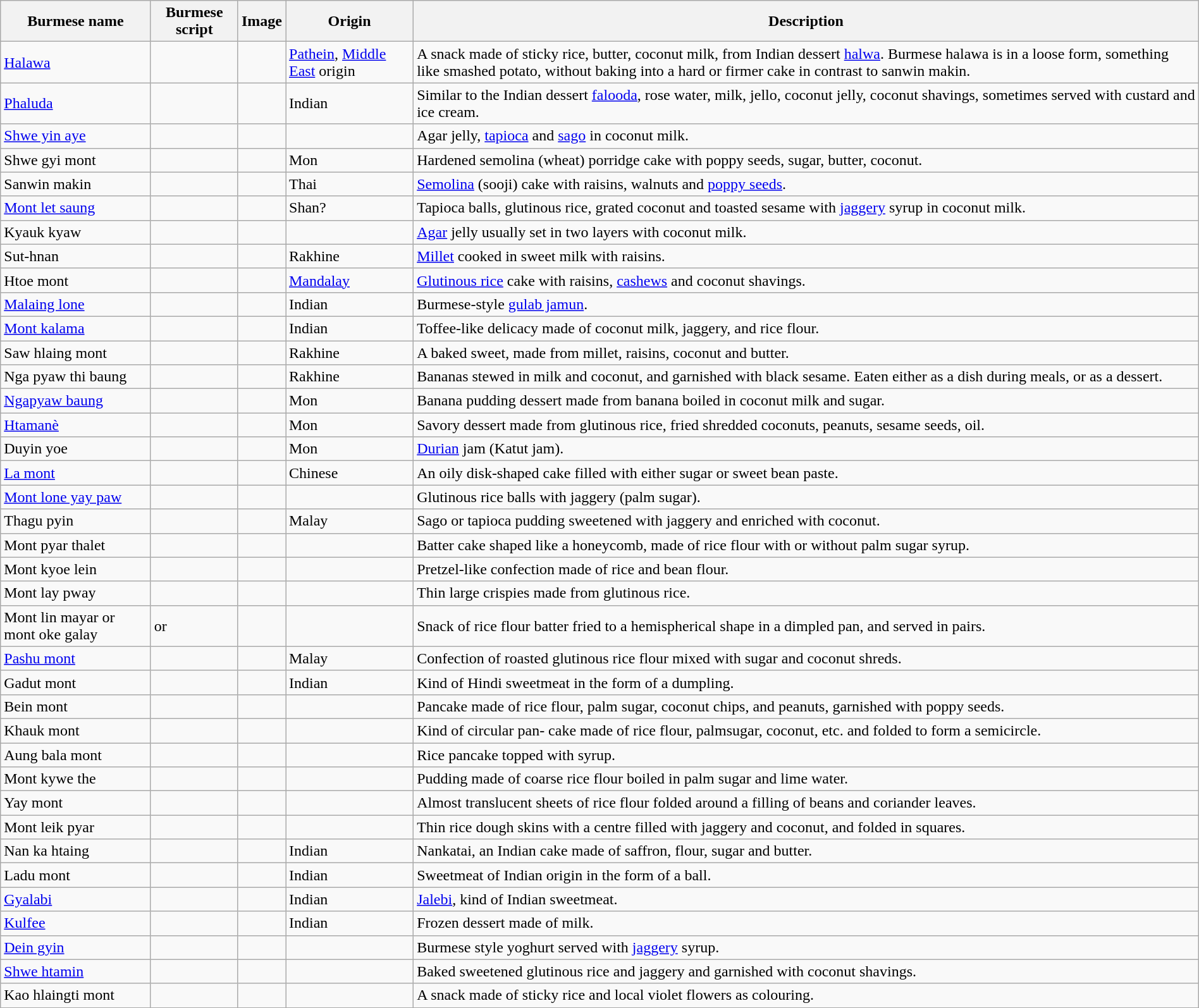<table class="wikitable sortable" style="width:100%;">
<tr>
<th>Burmese name</th>
<th>Burmese script</th>
<th>Image</th>
<th>Origin</th>
<th>Description</th>
</tr>
<tr>
<td><a href='#'>Halawa</a></td>
<td></td>
<td></td>
<td><a href='#'>Pathein</a>, <a href='#'>Middle East</a> origin</td>
<td>A snack made of sticky rice, butter, coconut milk, from Indian dessert <a href='#'>halwa</a>. Burmese halawa is in a loose form, something like smashed potato, without baking into a hard or firmer cake in contrast to sanwin makin.</td>
</tr>
<tr>
<td><a href='#'>Phaluda</a></td>
<td></td>
<td></td>
<td>Indian</td>
<td>Similar to the Indian dessert <a href='#'>falooda</a>, rose water, milk, jello, coconut jelly, coconut shavings, sometimes served with custard and ice cream.</td>
</tr>
<tr>
<td><a href='#'>Shwe yin aye</a></td>
<td></td>
<td></td>
<td></td>
<td>Agar jelly, <a href='#'>tapioca</a> and <a href='#'>sago</a> in coconut milk.</td>
</tr>
<tr>
<td>Shwe gyi mont</td>
<td></td>
<td></td>
<td>Mon</td>
<td>Hardened semolina (wheat) porridge cake with poppy seeds, sugar, butter, coconut.</td>
</tr>
<tr>
<td>Sanwin makin</td>
<td></td>
<td></td>
<td>Thai</td>
<td><a href='#'>Semolina</a> (sooji) cake with raisins, walnuts and <a href='#'>poppy seeds</a>.</td>
</tr>
<tr>
<td><a href='#'>Mont let saung</a></td>
<td></td>
<td></td>
<td>Shan?</td>
<td>Tapioca balls, glutinous rice, grated coconut and toasted sesame with <a href='#'>jaggery</a> syrup in coconut milk.</td>
</tr>
<tr>
<td>Kyauk kyaw</td>
<td></td>
<td></td>
<td></td>
<td><a href='#'>Agar</a> jelly usually set in two layers with coconut milk.</td>
</tr>
<tr>
<td>Sut-hnan</td>
<td></td>
<td></td>
<td>Rakhine</td>
<td><a href='#'>Millet</a> cooked in sweet milk with raisins.</td>
</tr>
<tr>
<td>Htoe mont</td>
<td></td>
<td></td>
<td><a href='#'>Mandalay</a></td>
<td><a href='#'>Glutinous rice</a> cake with raisins, <a href='#'>cashews</a> and coconut shavings.</td>
</tr>
<tr>
<td><a href='#'>Malaing lone</a></td>
<td></td>
<td></td>
<td>Indian</td>
<td>Burmese-style <a href='#'>gulab jamun</a>.</td>
</tr>
<tr>
<td><a href='#'>Mont kalama</a></td>
<td></td>
<td></td>
<td>Indian</td>
<td>Toffee-like delicacy made of coconut milk, jaggery, and rice flour.</td>
</tr>
<tr>
<td>Saw hlaing mont</td>
<td></td>
<td></td>
<td>Rakhine</td>
<td>A baked sweet, made from millet, raisins, coconut and butter.</td>
</tr>
<tr>
<td>Nga pyaw thi baung</td>
<td></td>
<td></td>
<td>Rakhine</td>
<td>Bananas stewed in milk and coconut, and garnished with black sesame. Eaten either as a dish during meals, or as a dessert.</td>
</tr>
<tr>
<td><a href='#'>Ngapyaw baung</a></td>
<td></td>
<td></td>
<td>Mon</td>
<td>Banana pudding dessert made from banana boiled in coconut milk and sugar.</td>
</tr>
<tr>
<td><a href='#'>Htamanè</a></td>
<td></td>
<td></td>
<td>Mon</td>
<td>Savory dessert made from glutinous rice, fried shredded coconuts, peanuts, sesame seeds, oil.</td>
</tr>
<tr>
<td>Duyin yoe</td>
<td></td>
<td></td>
<td>Mon</td>
<td><a href='#'>Durian</a> jam (Katut jam).</td>
</tr>
<tr>
<td><a href='#'>La mont</a></td>
<td></td>
<td></td>
<td>Chinese</td>
<td>An oily disk-shaped cake filled with either sugar or sweet bean paste.</td>
</tr>
<tr>
<td><a href='#'>Mont lone yay paw</a></td>
<td></td>
<td></td>
<td></td>
<td>Glutinous rice balls with jaggery (palm sugar).</td>
</tr>
<tr>
<td>Thagu pyin</td>
<td></td>
<td></td>
<td>Malay</td>
<td>Sago or tapioca pudding sweetened with jaggery and enriched with coconut.</td>
</tr>
<tr>
<td>Mont pyar thalet</td>
<td></td>
<td></td>
<td></td>
<td>Batter cake shaped like a honeycomb, made of rice flour with or without palm sugar syrup.</td>
</tr>
<tr>
<td>Mont kyoe lein</td>
<td></td>
<td></td>
<td></td>
<td>Pretzel-like confection made of rice and bean flour.</td>
</tr>
<tr>
<td>Mont lay pway</td>
<td></td>
<td></td>
<td></td>
<td>Thin large crispies made from glutinous rice.</td>
</tr>
<tr>
<td>Mont lin mayar or mont oke galay</td>
<td> or </td>
<td></td>
<td></td>
<td>Snack of rice flour batter fried to a hemispherical shape in a dimpled pan, and served in pairs.</td>
</tr>
<tr>
<td><a href='#'>Pashu mont</a></td>
<td></td>
<td></td>
<td>Malay</td>
<td>Confection of roasted glutinous rice flour mixed with sugar and coconut shreds.</td>
</tr>
<tr>
<td>Gadut mont</td>
<td></td>
<td></td>
<td>Indian</td>
<td>Kind of Hindi sweetmeat in the form of a dumpling.</td>
</tr>
<tr>
<td>Bein mont</td>
<td></td>
<td></td>
<td></td>
<td>Pancake made of rice flour, palm sugar, coconut chips, and peanuts, garnished with poppy seeds.</td>
</tr>
<tr>
<td>Khauk mont</td>
<td></td>
<td></td>
<td></td>
<td>Kind of circular pan- cake made of rice flour, palmsugar, coconut, etc. and folded to form a semicircle.</td>
</tr>
<tr>
<td>Aung bala mont</td>
<td></td>
<td></td>
<td></td>
<td>Rice pancake topped with syrup.</td>
</tr>
<tr>
<td>Mont kywe the</td>
<td></td>
<td></td>
<td></td>
<td>Pudding made of coarse rice flour boiled in palm sugar and lime water.</td>
</tr>
<tr>
<td>Yay mont</td>
<td></td>
<td></td>
<td></td>
<td>Almost translucent sheets of rice flour folded around a filling of beans and coriander leaves.</td>
</tr>
<tr>
<td>Mont leik pyar</td>
<td></td>
<td></td>
<td></td>
<td>Thin rice dough skins with a centre filled with jaggery and coconut, and folded in squares.</td>
</tr>
<tr>
<td>Nan ka htaing</td>
<td></td>
<td></td>
<td>Indian</td>
<td>Nankatai, an Indian cake made of saffron, flour, sugar and butter.</td>
</tr>
<tr>
<td>Ladu mont</td>
<td></td>
<td></td>
<td>Indian</td>
<td>Sweetmeat of Indian origin in the form of a ball.</td>
</tr>
<tr>
<td><a href='#'>Gyalabi</a></td>
<td></td>
<td></td>
<td>Indian</td>
<td><a href='#'>Jalebi</a>, kind of Indian sweetmeat.</td>
</tr>
<tr>
<td><a href='#'>Kulfee</a></td>
<td></td>
<td></td>
<td>Indian</td>
<td>Frozen dessert made of milk.</td>
</tr>
<tr>
<td><a href='#'>Dein gyin</a></td>
<td></td>
<td></td>
<td></td>
<td>Burmese style yoghurt served with <a href='#'>jaggery</a> syrup.</td>
</tr>
<tr>
<td><a href='#'>Shwe htamin</a></td>
<td></td>
<td></td>
<td></td>
<td>Baked sweetened glutinous rice and jaggery and garnished with coconut shavings.</td>
</tr>
<tr>
<td>Kao hlaingti mont</td>
<td></td>
<td></td>
<td></td>
<td>A snack made of sticky rice and local violet flowers as colouring.</td>
</tr>
<tr>
</tr>
</table>
